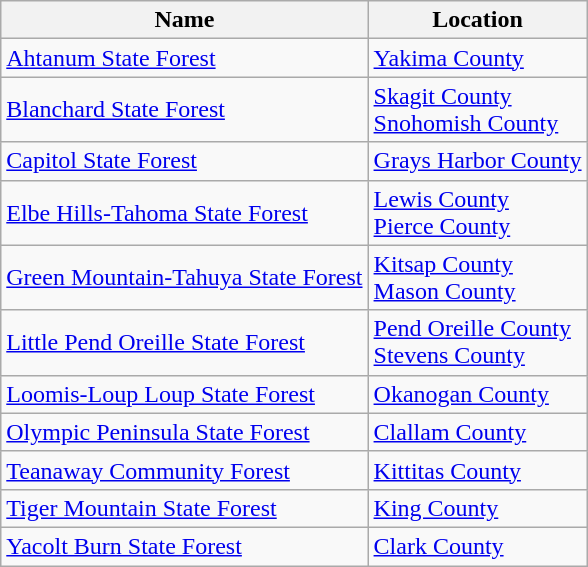<table class="wikitable">
<tr>
<th align=left>Name<br></th>
<th align=left>Location<br></th>
</tr>
<tr>
<td><a href='#'>Ahtanum State Forest</a></td>
<td><a href='#'>Yakima County</a></td>
</tr>
<tr>
<td><a href='#'>Blanchard State Forest</a></td>
<td><a href='#'>Skagit County</a><br><a href='#'>Snohomish County</a></td>
</tr>
<tr>
<td><a href='#'>Capitol State Forest</a></td>
<td><a href='#'>Grays Harbor County</a></td>
</tr>
<tr>
<td><a href='#'>Elbe Hills-Tahoma State Forest</a></td>
<td><a href='#'>Lewis County</a><br><a href='#'>Pierce County</a></td>
</tr>
<tr>
<td><a href='#'>Green Mountain-Tahuya State Forest</a></td>
<td><a href='#'>Kitsap County</a><br><a href='#'>Mason County</a></td>
</tr>
<tr>
<td><a href='#'>Little Pend Oreille State Forest</a></td>
<td><a href='#'>Pend Oreille County</a><br><a href='#'>Stevens County</a></td>
</tr>
<tr>
<td><a href='#'>Loomis-Loup Loup State Forest</a></td>
<td><a href='#'>Okanogan County</a></td>
</tr>
<tr>
<td><a href='#'>Olympic Peninsula State Forest</a></td>
<td><a href='#'>Clallam County</a></td>
</tr>
<tr>
<td><a href='#'>Teanaway Community Forest</a></td>
<td><a href='#'>Kittitas County</a></td>
</tr>
<tr>
<td><a href='#'>Tiger Mountain State Forest</a></td>
<td><a href='#'>King County</a></td>
</tr>
<tr>
<td><a href='#'>Yacolt Burn State Forest</a></td>
<td><a href='#'>Clark County</a></td>
</tr>
</table>
